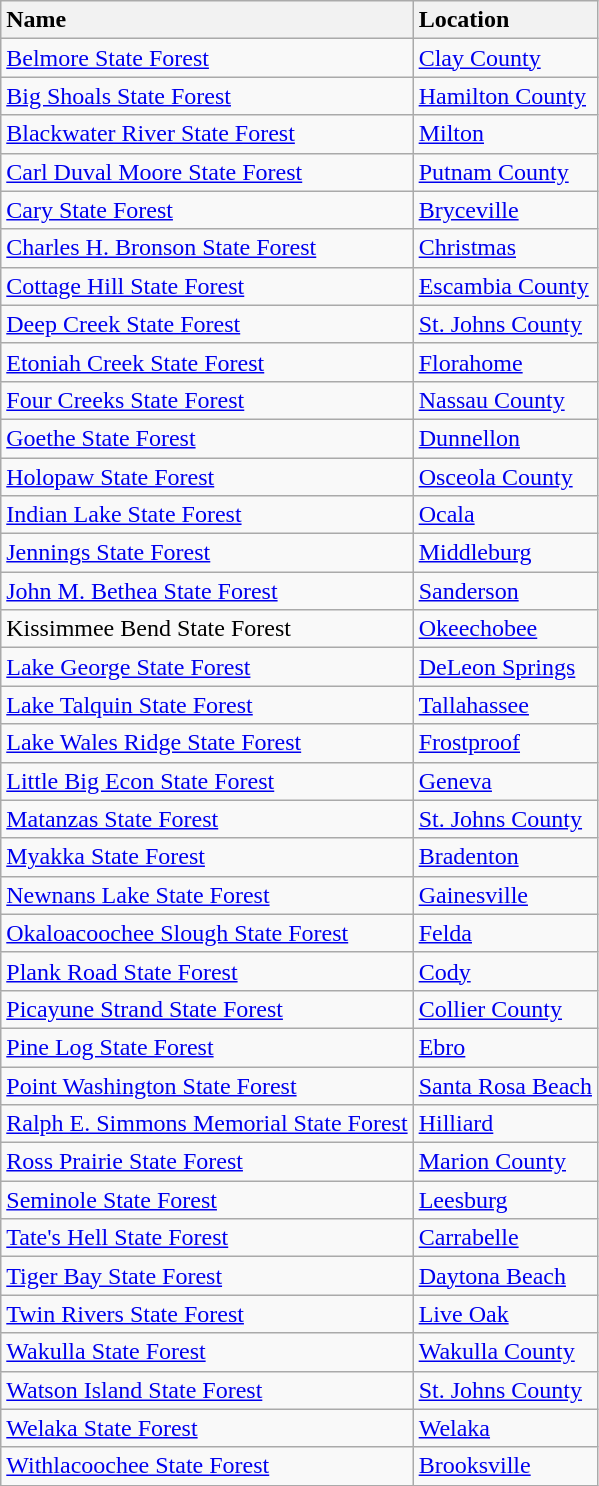<table class="wikitable sortable">
<tr>
<th style="text-align:left">Name</th>
<th style="text-align:left">Location<br></th>
</tr>
<tr>
<td><a href='#'>Belmore State Forest</a></td>
<td><a href='#'>Clay County</a></td>
</tr>
<tr>
<td><a href='#'>Big Shoals State Forest</a></td>
<td><a href='#'>Hamilton County</a></td>
</tr>
<tr>
<td><a href='#'>Blackwater River State Forest</a></td>
<td><a href='#'>Milton</a></td>
</tr>
<tr>
<td><a href='#'>Carl Duval Moore State Forest</a></td>
<td><a href='#'>Putnam County</a></td>
</tr>
<tr>
<td><a href='#'>Cary State Forest</a></td>
<td><a href='#'>Bryceville</a></td>
</tr>
<tr>
<td><a href='#'>Charles H. Bronson State Forest</a></td>
<td><a href='#'>Christmas</a></td>
</tr>
<tr>
<td><a href='#'>Cottage Hill State Forest</a></td>
<td><a href='#'>Escambia County</a></td>
</tr>
<tr>
<td><a href='#'>Deep Creek State Forest</a></td>
<td><a href='#'>St. Johns County</a></td>
</tr>
<tr>
<td><a href='#'>Etoniah Creek State Forest</a></td>
<td><a href='#'>Florahome</a></td>
</tr>
<tr>
<td><a href='#'>Four Creeks State Forest</a></td>
<td><a href='#'>Nassau County</a></td>
</tr>
<tr>
<td><a href='#'>Goethe State Forest</a></td>
<td><a href='#'>Dunnellon</a></td>
</tr>
<tr>
<td><a href='#'>Holopaw State Forest</a></td>
<td><a href='#'>Osceola County</a></td>
</tr>
<tr>
<td><a href='#'>Indian Lake State Forest</a></td>
<td><a href='#'>Ocala</a></td>
</tr>
<tr>
<td><a href='#'>Jennings State Forest</a></td>
<td><a href='#'>Middleburg</a></td>
</tr>
<tr>
<td><a href='#'>John M. Bethea State Forest</a></td>
<td><a href='#'>Sanderson</a></td>
</tr>
<tr>
<td>Kissimmee Bend State Forest</td>
<td><a href='#'>Okeechobee</a></td>
</tr>
<tr>
<td><a href='#'>Lake George State Forest</a></td>
<td><a href='#'>DeLeon Springs</a></td>
</tr>
<tr>
<td><a href='#'>Lake Talquin State Forest</a></td>
<td><a href='#'>Tallahassee</a></td>
</tr>
<tr>
<td><a href='#'>Lake Wales Ridge State Forest</a></td>
<td><a href='#'>Frostproof</a></td>
</tr>
<tr>
<td><a href='#'>Little Big Econ State Forest</a></td>
<td><a href='#'>Geneva</a></td>
</tr>
<tr>
<td><a href='#'>Matanzas State Forest</a></td>
<td><a href='#'>St. Johns County</a></td>
</tr>
<tr>
<td><a href='#'>Myakka State Forest</a></td>
<td><a href='#'>Bradenton</a></td>
</tr>
<tr>
<td><a href='#'>Newnans Lake State Forest</a></td>
<td><a href='#'>Gainesville</a></td>
</tr>
<tr>
<td><a href='#'>Okaloacoochee Slough State Forest</a></td>
<td><a href='#'>Felda</a></td>
</tr>
<tr>
<td><a href='#'>Plank Road State Forest</a></td>
<td><a href='#'>Cody</a></td>
</tr>
<tr>
<td><a href='#'>Picayune Strand State Forest</a></td>
<td><a href='#'>Collier County</a></td>
</tr>
<tr>
<td><a href='#'>Pine Log State Forest</a></td>
<td><a href='#'>Ebro</a></td>
</tr>
<tr>
<td><a href='#'>Point Washington State Forest</a></td>
<td><a href='#'>Santa Rosa Beach</a></td>
</tr>
<tr>
<td><a href='#'>Ralph E. Simmons Memorial State Forest</a></td>
<td><a href='#'>Hilliard</a></td>
</tr>
<tr>
<td><a href='#'>Ross Prairie State Forest</a></td>
<td><a href='#'>Marion County</a></td>
</tr>
<tr>
<td><a href='#'>Seminole State Forest</a></td>
<td><a href='#'>Leesburg</a></td>
</tr>
<tr>
<td><a href='#'>Tate's Hell State Forest</a></td>
<td><a href='#'>Carrabelle</a></td>
</tr>
<tr>
<td><a href='#'>Tiger Bay State Forest</a></td>
<td><a href='#'>Daytona Beach</a></td>
</tr>
<tr>
<td><a href='#'>Twin Rivers State Forest</a></td>
<td><a href='#'>Live Oak</a></td>
</tr>
<tr>
<td><a href='#'>Wakulla State Forest</a></td>
<td><a href='#'>Wakulla County</a></td>
</tr>
<tr>
<td><a href='#'>Watson Island State Forest</a></td>
<td><a href='#'>St. Johns County</a></td>
</tr>
<tr>
<td><a href='#'>Welaka State Forest</a></td>
<td><a href='#'>Welaka</a></td>
</tr>
<tr>
<td><a href='#'>Withlacoochee State Forest</a></td>
<td><a href='#'>Brooksville</a></td>
</tr>
</table>
